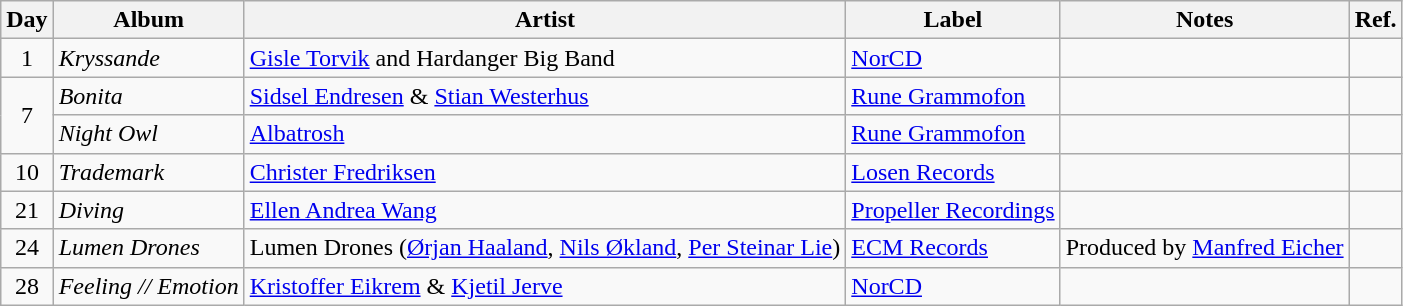<table class="wikitable">
<tr>
<th>Day</th>
<th>Album</th>
<th>Artist</th>
<th>Label</th>
<th>Notes</th>
<th>Ref.</th>
</tr>
<tr>
<td rowspan="1" style="text-align:center;">1</td>
<td><em>Kryssande</em></td>
<td><a href='#'>Gisle Torvik</a> and Hardanger Big Band</td>
<td><a href='#'>NorCD</a></td>
<td></td>
<td style="text-align:center;"></td>
</tr>
<tr>
<td rowspan="2" style="text-align:center;">7</td>
<td><em>Bonita</em></td>
<td><a href='#'>Sidsel Endresen</a> & <a href='#'>Stian Westerhus</a></td>
<td><a href='#'>Rune Grammofon</a></td>
<td></td>
<td style="text-align:center;"></td>
</tr>
<tr>
<td><em>Night Owl</em></td>
<td><a href='#'>Albatrosh</a></td>
<td><a href='#'>Rune Grammofon</a></td>
<td></td>
<td style="text-align:center;"></td>
</tr>
<tr>
<td rowspan="1" style="text-align:center;">10</td>
<td><em>Trademark</em></td>
<td><a href='#'>Christer Fredriksen</a></td>
<td><a href='#'>Losen Records</a></td>
<td></td>
<td style="text-align:center;"></td>
</tr>
<tr>
<td rowspan="1" style="text-align:center;">21</td>
<td><em>Diving</em></td>
<td><a href='#'>Ellen Andrea Wang</a></td>
<td><a href='#'>Propeller Recordings</a></td>
<td></td>
<td style="text-align:center;"></td>
</tr>
<tr>
<td rowspan="1" style="text-align:center;">24</td>
<td><em>Lumen Drones</em></td>
<td>Lumen Drones (<a href='#'>Ørjan Haaland</a>, <a href='#'>Nils Økland</a>, <a href='#'>Per Steinar Lie</a>)</td>
<td><a href='#'>ECM Records</a></td>
<td>Produced by <a href='#'>Manfred Eicher</a></td>
<td style="text-align:center;"></td>
</tr>
<tr>
<td rowspan="1" style="text-align:center;">28</td>
<td><em>Feeling // Emotion</em></td>
<td><a href='#'>Kristoffer Eikrem</a> & <a href='#'>Kjetil Jerve</a></td>
<td><a href='#'>NorCD</a></td>
<td></td>
<td style="text-align:center;"></td>
</tr>
</table>
